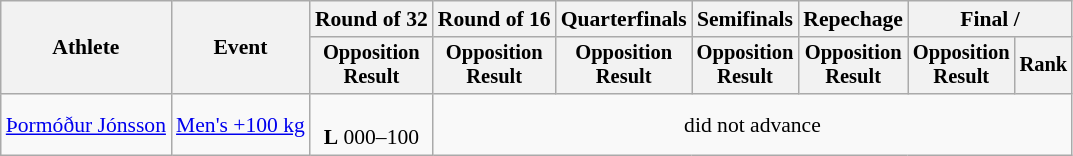<table class="wikitable" style="font-size:90%">
<tr>
<th rowspan="2">Athlete</th>
<th rowspan="2">Event</th>
<th>Round of 32</th>
<th>Round of 16</th>
<th>Quarterfinals</th>
<th>Semifinals</th>
<th>Repechage</th>
<th colspan=2>Final / </th>
</tr>
<tr style="font-size:95%">
<th>Opposition<br>Result</th>
<th>Opposition<br>Result</th>
<th>Opposition<br>Result</th>
<th>Opposition<br>Result</th>
<th>Opposition<br>Result</th>
<th>Opposition<br>Result</th>
<th>Rank</th>
</tr>
<tr align=center>
<td align=left><a href='#'>Þormóður Jónsson</a></td>
<td align=left><a href='#'>Men's +100 kg</a></td>
<td><br><strong>L</strong> 000–100</td>
<td colspan=6>did not advance</td>
</tr>
</table>
